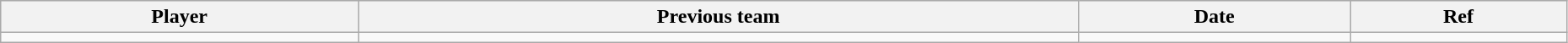<table class="wikitable" width=98%>
<tr style="background:#ddd; text-align:center;">
<th>Player</th>
<th>Previous team</th>
<th>Date</th>
<th>Ref</th>
</tr>
<tr>
<td></td>
<td></td>
<td></td>
<td></td>
</tr>
</table>
